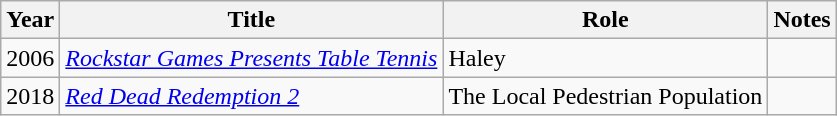<table class="wikitable sortable">
<tr>
<th>Year</th>
<th>Title</th>
<th>Role</th>
<th>Notes</th>
</tr>
<tr>
<td>2006</td>
<td><em><a href='#'>Rockstar Games Presents Table Tennis</a></em></td>
<td>Haley</td>
<td></td>
</tr>
<tr>
<td>2018</td>
<td><em><a href='#'>Red Dead Redemption 2</a></em></td>
<td>The Local Pedestrian Population</td>
<td></td>
</tr>
</table>
